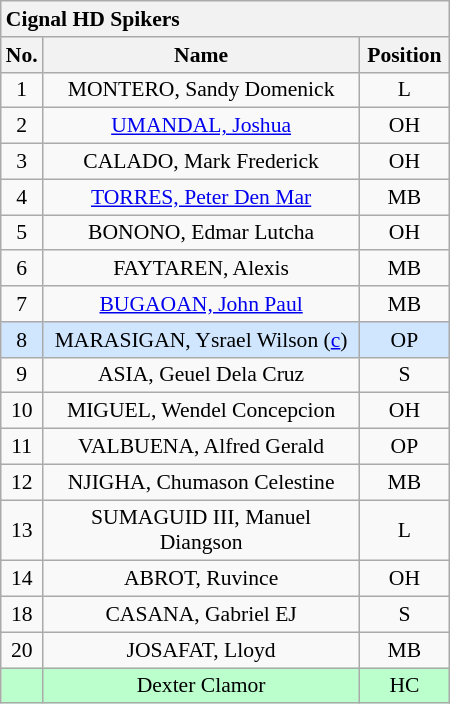<table class='wikitable mw-collapsible mw-collapsed' style='text-align: center; font-size: 90%; width: 300px; border: none;'>
<tr>
<th style='text-align: left;' colspan=3>Cignal HD Spikers</th>
</tr>
<tr>
<th style="width:7%">No.</th>
<th>Name</th>
<th style="width:20%">Position</th>
</tr>
<tr>
<td>1</td>
<td>MONTERO, Sandy Domenick</td>
<td>L</td>
</tr>
<tr>
<td>2</td>
<td><a href='#'>UMANDAL, Joshua</a></td>
<td>OH</td>
</tr>
<tr>
<td>3</td>
<td>CALADO, Mark Frederick</td>
<td>OH</td>
</tr>
<tr>
<td>4</td>
<td><a href='#'>TORRES, Peter Den Mar</a></td>
<td>MB</td>
</tr>
<tr>
<td>5</td>
<td>BONONO, Edmar Lutcha</td>
<td>OH</td>
</tr>
<tr>
<td>6</td>
<td>FAYTAREN, Alexis</td>
<td>MB</td>
</tr>
<tr>
<td>7</td>
<td><a href='#'>BUGAOAN, John Paul</a></td>
<td>MB</td>
</tr>
<tr bgcolor=#DOE6FF>
<td>8</td>
<td>MARASIGAN, Ysrael Wilson (<a href='#'>c</a>)</td>
<td>OP</td>
</tr>
<tr>
<td>9</td>
<td>ASIA, Geuel Dela Cruz</td>
<td>S</td>
</tr>
<tr>
<td>10</td>
<td>MIGUEL, Wendel Concepcion</td>
<td>OH</td>
</tr>
<tr>
<td>11</td>
<td>VALBUENA, Alfred Gerald</td>
<td>OP</td>
</tr>
<tr>
<td>12</td>
<td>NJIGHA, Chumason Celestine</td>
<td>MB</td>
</tr>
<tr>
<td>13</td>
<td>SUMAGUID III, Manuel Diangson</td>
<td>L</td>
</tr>
<tr>
<td>14</td>
<td>ABROT, Ruvince</td>
<td>OH</td>
</tr>
<tr>
<td>18</td>
<td>CASANA, Gabriel EJ</td>
<td>S</td>
</tr>
<tr>
<td>20</td>
<td>JOSAFAT, Lloyd</td>
<td>MB</td>
</tr>
<tr bgcolor=#BBFFCC>
<td></td>
<td>Dexter Clamor</td>
<td>HC</td>
</tr>
<tr>
</tr>
</table>
